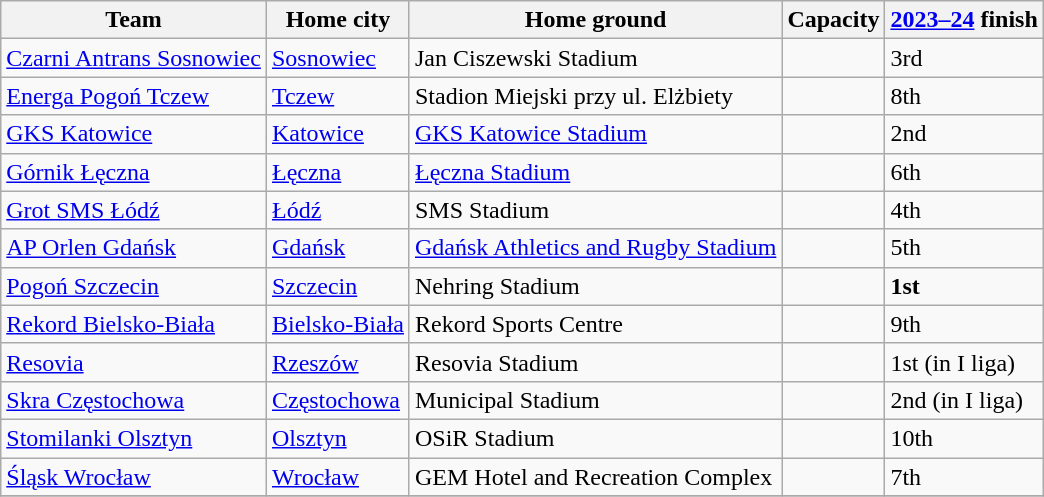<table class="wikitable sortable">
<tr>
<th>Team</th>
<th>Home city</th>
<th>Home ground</th>
<th>Capacity</th>
<th data-sort-type="number"><a href='#'>2023–24</a> finish</th>
</tr>
<tr>
<td><a href='#'>Czarni Antrans Sosnowiec</a></td>
<td><a href='#'>Sosnowiec</a></td>
<td>Jan Ciszewski Stadium</td>
<td></td>
<td>3rd</td>
</tr>
<tr>
<td><a href='#'>Energa Pogoń Tczew</a></td>
<td><a href='#'>Tczew</a></td>
<td>Stadion Miejski przy ul. Elżbiety</td>
<td></td>
<td>8th</td>
</tr>
<tr>
<td><a href='#'>GKS Katowice</a></td>
<td><a href='#'>Katowice</a></td>
<td><a href='#'>GKS Katowice Stadium</a></td>
<td></td>
<td>2nd</td>
</tr>
<tr>
<td><a href='#'>Górnik Łęczna</a></td>
<td><a href='#'>Łęczna</a></td>
<td><a href='#'>Łęczna Stadium</a></td>
<td></td>
<td>6th</td>
</tr>
<tr>
<td><a href='#'>Grot SMS Łódź</a></td>
<td><a href='#'>Łódź</a></td>
<td>SMS Stadium</td>
<td></td>
<td>4th</td>
</tr>
<tr>
<td><a href='#'>AP Orlen Gdańsk</a></td>
<td><a href='#'>Gdańsk</a></td>
<td><a href='#'>Gdańsk Athletics and Rugby Stadium</a></td>
<td></td>
<td>5th</td>
</tr>
<tr>
<td><a href='#'>Pogoń Szczecin</a></td>
<td><a href='#'>Szczecin</a></td>
<td>Nehring Stadium</td>
<td></td>
<td><strong>1st</strong></td>
</tr>
<tr>
<td><a href='#'>Rekord Bielsko-Biała</a></td>
<td><a href='#'>Bielsko-Biała</a></td>
<td>Rekord Sports Centre</td>
<td></td>
<td>9th</td>
</tr>
<tr>
<td><a href='#'>Resovia</a></td>
<td><a href='#'>Rzeszów</a></td>
<td>Resovia Stadium</td>
<td></td>
<td>1st (in I liga)</td>
</tr>
<tr>
<td><a href='#'>Skra Częstochowa</a></td>
<td><a href='#'>Częstochowa</a></td>
<td>Municipal Stadium</td>
<td></td>
<td>2nd (in I liga)</td>
</tr>
<tr>
<td><a href='#'>Stomilanki Olsztyn</a></td>
<td><a href='#'>Olsztyn</a></td>
<td>OSiR Stadium</td>
<td></td>
<td>10th</td>
</tr>
<tr>
<td><a href='#'>Śląsk Wrocław</a></td>
<td><a href='#'>Wrocław</a></td>
<td>GEM Hotel and Recreation Complex</td>
<td></td>
<td>7th</td>
</tr>
<tr>
</tr>
</table>
